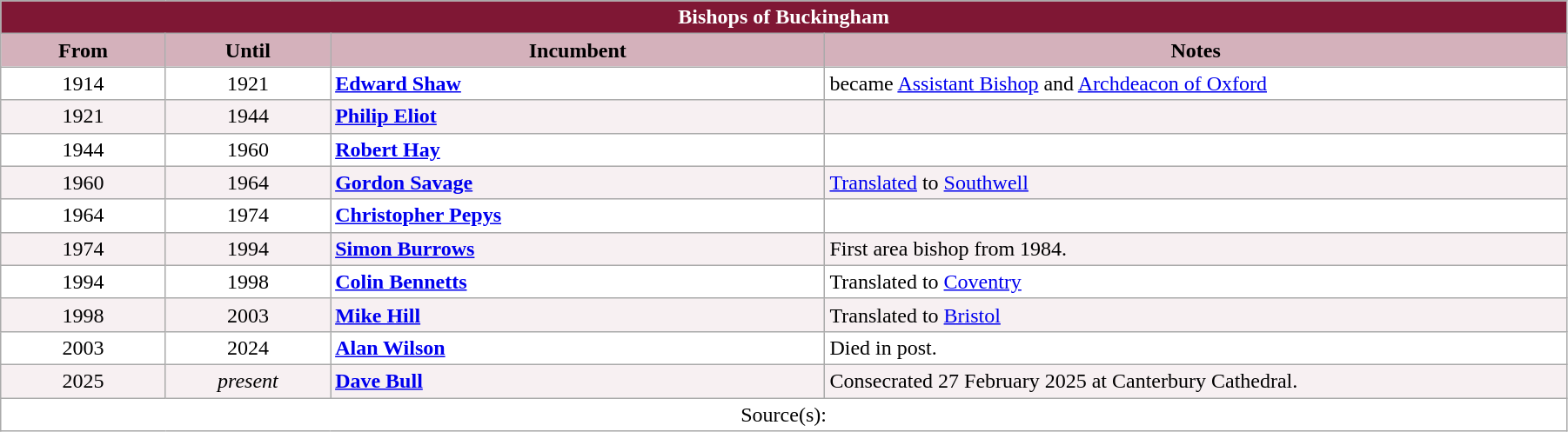<table class="wikitable" style="width:95%;" border="1" cellpadding="2">
<tr>
<th colspan="4" style="background-color: #7F1734; color: white;">Bishops of Buckingham</th>
</tr>
<tr valign=top>
<th style="background-color:#D4B1BB" width="10%">From</th>
<th style="background-color:#D4B1BB" width="10%">Until</th>
<th style="background-color:#D4B1BB" width="30%">Incumbent</th>
<th style="background-color:#D4B1BB" width="45%">Notes</th>
</tr>
<tr valign=top bgcolor="white">
<td align="center">1914</td>
<td align="center">1921</td>
<td><strong><a href='#'>Edward Shaw</a></strong></td>
<td>became <a href='#'>Assistant Bishop</a> and <a href='#'>Archdeacon of Oxford</a></td>
</tr>
<tr valign=top bgcolor="#F7F0F2">
<td align="center">1921</td>
<td align="center">1944</td>
<td><strong><a href='#'>Philip Eliot</a></strong></td>
<td></td>
</tr>
<tr valign=top bgcolor="white">
<td align="center">1944</td>
<td align="center">1960</td>
<td><strong><a href='#'>Robert Hay</a></strong></td>
<td></td>
</tr>
<tr valign=top bgcolor="#F7F0F2">
<td align="center">1960</td>
<td align="center">1964</td>
<td><strong><a href='#'>Gordon Savage</a></strong></td>
<td><a href='#'>Translated</a> to <a href='#'>Southwell</a></td>
</tr>
<tr valign=top bgcolor="white">
<td align="center">1964</td>
<td align="center">1974</td>
<td><strong><a href='#'>Christopher Pepys</a></strong></td>
<td></td>
</tr>
<tr valign=top bgcolor="#F7F0F2">
<td align="center">1974</td>
<td align="center">1994</td>
<td><strong><a href='#'>Simon Burrows</a></strong></td>
<td>First area bishop from 1984.</td>
</tr>
<tr valign=top bgcolor="white">
<td align="center">1994</td>
<td align="center">1998</td>
<td><strong><a href='#'>Colin Bennetts</a></strong></td>
<td>Translated to <a href='#'>Coventry</a></td>
</tr>
<tr valign=top bgcolor="#F7F0F2">
<td align="center">1998</td>
<td align="center">2003</td>
<td><strong><a href='#'>Mike Hill</a></strong></td>
<td>Translated to <a href='#'>Bristol</a></td>
</tr>
<tr valign=top bgcolor="white">
<td align="center">2003</td>
<td align="center">2024</td>
<td><strong><a href='#'>Alan Wilson</a></strong></td>
<td>Died in post.</td>
</tr>
<tr valign=top bgcolor="#F7F0F2">
<td align="center">2025</td>
<td align="center"><em>present</em></td>
<td><strong><a href='#'>Dave Bull</a></strong></td>
<td>Consecrated 27 February 2025 at Canterbury Cathedral.</td>
</tr>
<tr valign=top bgcolor="white">
<td align="center" colspan="4">Source(s):</td>
</tr>
</table>
